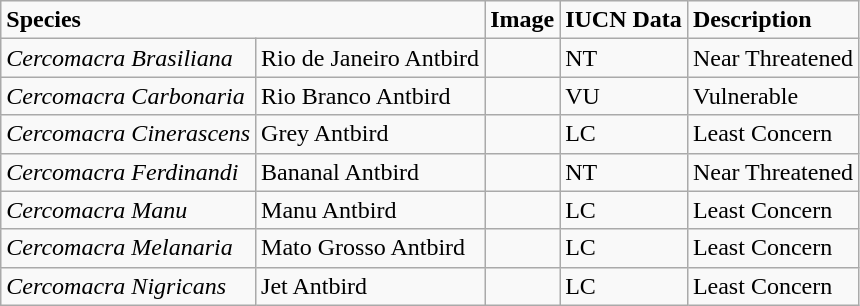<table class="wikitable">
<tr>
<td colspan="2" valign="top"><strong>Species</strong></td>
<td><strong>Image</strong></td>
<td valign="top"><strong>IUCN Data</strong></td>
<td valign="top"><strong>Description</strong></td>
</tr>
<tr>
<td valign="top"><em>Cercomacra Brasiliana</em></td>
<td valign="top">Rio de Janeiro Antbird</td>
<td></td>
<td valign="top">NT</td>
<td valign="top">Near Threatened</td>
</tr>
<tr>
<td valign="top"><em>Cercomacra Carbonaria</em></td>
<td valign="top">Rio Branco Antbird</td>
<td></td>
<td valign="top">VU</td>
<td valign="top">Vulnerable</td>
</tr>
<tr>
<td valign="top"><em>Cercomacra Cinerascens</em></td>
<td valign="top">Grey Antbird</td>
<td></td>
<td valign="top">LC</td>
<td valign="top">Least Concern</td>
</tr>
<tr>
<td valign="top"><em>Cercomacra Ferdinandi</em></td>
<td valign="top">Bananal Antbird</td>
<td></td>
<td valign="top">NT</td>
<td valign="top">Near Threatened</td>
</tr>
<tr>
<td valign="top"><em>Cercomacra Manu</em></td>
<td valign="top">Manu Antbird</td>
<td></td>
<td valign="top">LC</td>
<td valign="top">Least Concern</td>
</tr>
<tr>
<td valign="top"><em>Cercomacra Melanaria</em></td>
<td valign="top">Mato Grosso Antbird</td>
<td></td>
<td valign="top">LC</td>
<td valign="top">Least Concern</td>
</tr>
<tr>
<td valign="top"><em>Cercomacra Nigricans</em></td>
<td valign="top">Jet Antbird</td>
<td></td>
<td valign="top">LC</td>
<td valign="top">Least Concern</td>
</tr>
</table>
